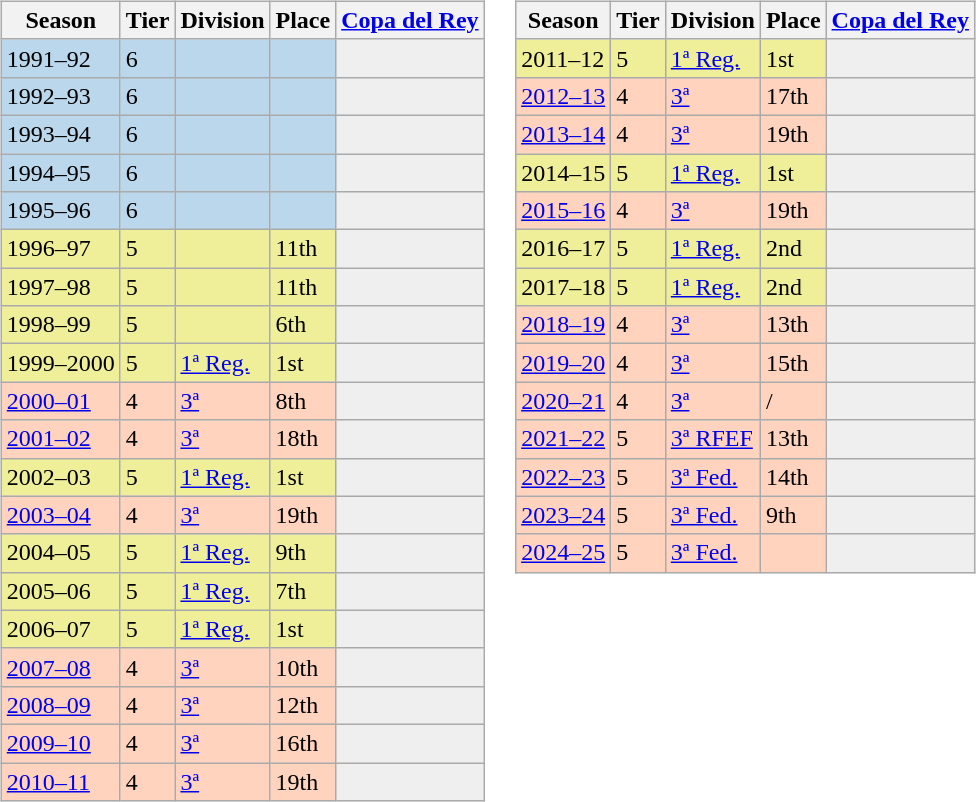<table>
<tr>
<td valign="top" width=0%><br><table class="wikitable">
<tr style="background:#f0f6fa;">
<th>Season</th>
<th>Tier</th>
<th>Division</th>
<th>Place</th>
<th><a href='#'>Copa del Rey</a></th>
</tr>
<tr>
<td style="background:#BBD7EC;">1991–92</td>
<td style="background:#BBD7EC;">6</td>
<td style="background:#BBD7EC;"></td>
<td style="background:#BBD7EC;"></td>
<th style="background:#efefef;"></th>
</tr>
<tr>
<td style="background:#BBD7EC;">1992–93</td>
<td style="background:#BBD7EC;">6</td>
<td style="background:#BBD7EC;"></td>
<td style="background:#BBD7EC;"></td>
<th style="background:#efefef;"></th>
</tr>
<tr>
<td style="background:#BBD7EC;">1993–94</td>
<td style="background:#BBD7EC;">6</td>
<td style="background:#BBD7EC;"></td>
<td style="background:#BBD7EC;"></td>
<th style="background:#efefef;"></th>
</tr>
<tr>
<td style="background:#BBD7EC;">1994–95</td>
<td style="background:#BBD7EC;">6</td>
<td style="background:#BBD7EC;"></td>
<td style="background:#BBD7EC;"></td>
<th style="background:#efefef;"></th>
</tr>
<tr>
<td style="background:#BBD7EC;">1995–96</td>
<td style="background:#BBD7EC;">6</td>
<td style="background:#BBD7EC;"></td>
<td style="background:#BBD7EC;"></td>
<th style="background:#efefef;"></th>
</tr>
<tr>
<td style="background:#EFEF99;">1996–97</td>
<td style="background:#EFEF99;">5</td>
<td style="background:#EFEF99;"></td>
<td style="background:#EFEF99;">11th</td>
<th style="background:#efefef;"></th>
</tr>
<tr>
<td style="background:#EFEF99;">1997–98</td>
<td style="background:#EFEF99;">5</td>
<td style="background:#EFEF99;"></td>
<td style="background:#EFEF99;">11th</td>
<th style="background:#efefef;"></th>
</tr>
<tr>
<td style="background:#EFEF99;">1998–99</td>
<td style="background:#EFEF99;">5</td>
<td style="background:#EFEF99;"></td>
<td style="background:#EFEF99;">6th</td>
<th style="background:#efefef;"></th>
</tr>
<tr>
<td style="background:#EFEF99;">1999–2000</td>
<td style="background:#EFEF99;">5</td>
<td style="background:#EFEF99;"><a href='#'>1ª Reg.</a></td>
<td style="background:#EFEF99;">1st</td>
<th style="background:#efefef;"></th>
</tr>
<tr>
<td style="background:#FFD3BD;"><a href='#'>2000–01</a></td>
<td style="background:#FFD3BD;">4</td>
<td style="background:#FFD3BD;"><a href='#'>3ª</a></td>
<td style="background:#FFD3BD;">8th</td>
<td style="background:#efefef;"></td>
</tr>
<tr>
<td style="background:#FFD3BD;"><a href='#'>2001–02</a></td>
<td style="background:#FFD3BD;">4</td>
<td style="background:#FFD3BD;"><a href='#'>3ª</a></td>
<td style="background:#FFD3BD;">18th</td>
<td style="background:#efefef;"></td>
</tr>
<tr>
<td style="background:#EFEF99;">2002–03</td>
<td style="background:#EFEF99;">5</td>
<td style="background:#EFEF99;"><a href='#'>1ª Reg.</a></td>
<td style="background:#EFEF99;">1st</td>
<th style="background:#efefef;"></th>
</tr>
<tr>
<td style="background:#FFD3BD;"><a href='#'>2003–04</a></td>
<td style="background:#FFD3BD;">4</td>
<td style="background:#FFD3BD;"><a href='#'>3ª</a></td>
<td style="background:#FFD3BD;">19th</td>
<td style="background:#efefef;"></td>
</tr>
<tr>
<td style="background:#EFEF99;">2004–05</td>
<td style="background:#EFEF99;">5</td>
<td style="background:#EFEF99;"><a href='#'>1ª Reg.</a></td>
<td style="background:#EFEF99;">9th</td>
<th style="background:#efefef;"></th>
</tr>
<tr>
<td style="background:#EFEF99;">2005–06</td>
<td style="background:#EFEF99;">5</td>
<td style="background:#EFEF99;"><a href='#'>1ª Reg.</a></td>
<td style="background:#EFEF99;">7th</td>
<th style="background:#efefef;"></th>
</tr>
<tr>
<td style="background:#EFEF99;">2006–07</td>
<td style="background:#EFEF99;">5</td>
<td style="background:#EFEF99;"><a href='#'>1ª Reg.</a></td>
<td style="background:#EFEF99;">1st</td>
<th style="background:#efefef;"></th>
</tr>
<tr>
<td style="background:#FFD3BD;"><a href='#'>2007–08</a></td>
<td style="background:#FFD3BD;">4</td>
<td style="background:#FFD3BD;"><a href='#'>3ª</a></td>
<td style="background:#FFD3BD;">10th</td>
<th style="background:#efefef;"></th>
</tr>
<tr>
<td style="background:#FFD3BD;"><a href='#'>2008–09</a></td>
<td style="background:#FFD3BD;">4</td>
<td style="background:#FFD3BD;"><a href='#'>3ª</a></td>
<td style="background:#FFD3BD;">12th</td>
<td style="background:#efefef;"></td>
</tr>
<tr>
<td style="background:#FFD3BD;"><a href='#'>2009–10</a></td>
<td style="background:#FFD3BD;">4</td>
<td style="background:#FFD3BD;"><a href='#'>3ª</a></td>
<td style="background:#FFD3BD;">16th</td>
<td style="background:#efefef;"></td>
</tr>
<tr>
<td style="background:#FFD3BD;"><a href='#'>2010–11</a></td>
<td style="background:#FFD3BD;">4</td>
<td style="background:#FFD3BD;"><a href='#'>3ª</a></td>
<td style="background:#FFD3BD;">19th</td>
<td style="background:#efefef;"></td>
</tr>
</table>
</td>
<td valign="top" width=0%><br><table class="wikitable">
<tr style="background:#f0f6fa;">
<th>Season</th>
<th>Tier</th>
<th>Division</th>
<th>Place</th>
<th><a href='#'>Copa del Rey</a></th>
</tr>
<tr>
<td style="background:#EFEF99;">2011–12</td>
<td style="background:#EFEF99;">5</td>
<td style="background:#EFEF99;"><a href='#'>1ª Reg.</a></td>
<td style="background:#EFEF99;">1st</td>
<th style="background:#efefef;"></th>
</tr>
<tr>
<td style="background:#FFD3BD;"><a href='#'>2012–13</a></td>
<td style="background:#FFD3BD;">4</td>
<td style="background:#FFD3BD;"><a href='#'>3ª</a></td>
<td style="background:#FFD3BD;">17th</td>
<td style="background:#efefef;"></td>
</tr>
<tr>
<td style="background:#FFD3BD;"><a href='#'>2013–14</a></td>
<td style="background:#FFD3BD;">4</td>
<td style="background:#FFD3BD;"><a href='#'>3ª</a></td>
<td style="background:#FFD3BD;">19th</td>
<td style="background:#efefef;"></td>
</tr>
<tr>
<td style="background:#EFEF99;">2014–15</td>
<td style="background:#EFEF99;">5</td>
<td style="background:#EFEF99;"><a href='#'>1ª Reg.</a></td>
<td style="background:#EFEF99;">1st</td>
<th style="background:#efefef;"></th>
</tr>
<tr>
<td style="background:#FFD3BD;"><a href='#'>2015–16</a></td>
<td style="background:#FFD3BD;">4</td>
<td style="background:#FFD3BD;"><a href='#'>3ª</a></td>
<td style="background:#FFD3BD;">19th</td>
<td style="background:#efefef;"></td>
</tr>
<tr>
<td style="background:#EFEF99;">2016–17</td>
<td style="background:#EFEF99;">5</td>
<td style="background:#EFEF99;"><a href='#'>1ª Reg.</a></td>
<td style="background:#EFEF99;">2nd</td>
<th style="background:#efefef;"></th>
</tr>
<tr>
<td style="background:#EFEF99;">2017–18</td>
<td style="background:#EFEF99;">5</td>
<td style="background:#EFEF99;"><a href='#'>1ª Reg.</a></td>
<td style="background:#EFEF99;">2nd</td>
<th style="background:#efefef;"></th>
</tr>
<tr>
<td style="background:#FFD3BD;"><a href='#'>2018–19</a></td>
<td style="background:#FFD3BD;">4</td>
<td style="background:#FFD3BD;"><a href='#'>3ª</a></td>
<td style="background:#FFD3BD;">13th</td>
<td style="background:#efefef;"></td>
</tr>
<tr>
<td style="background:#FFD3BD;"><a href='#'>2019–20</a></td>
<td style="background:#FFD3BD;">4</td>
<td style="background:#FFD3BD;"><a href='#'>3ª</a></td>
<td style="background:#FFD3BD;">15th</td>
<td style="background:#efefef;"></td>
</tr>
<tr>
<td style="background:#FFD3BD;"><a href='#'>2020–21</a></td>
<td style="background:#FFD3BD;">4</td>
<td style="background:#FFD3BD;"><a href='#'>3ª</a></td>
<td style="background:#FFD3BD;"> / </td>
<td style="background:#efefef;"></td>
</tr>
<tr>
<td style="background:#FFD3BD;"><a href='#'>2021–22</a></td>
<td style="background:#FFD3BD;">5</td>
<td style="background:#FFD3BD;"><a href='#'>3ª RFEF</a></td>
<td style="background:#FFD3BD;">13th</td>
<th style="background:#efefef;"></th>
</tr>
<tr>
<td style="background:#FFD3BD;"><a href='#'>2022–23</a></td>
<td style="background:#FFD3BD;">5</td>
<td style="background:#FFD3BD;"><a href='#'>3ª Fed.</a></td>
<td style="background:#FFD3BD;">14th</td>
<th style="background:#efefef;"></th>
</tr>
<tr>
<td style="background:#FFD3BD;"><a href='#'>2023–24</a></td>
<td style="background:#FFD3BD;">5</td>
<td style="background:#FFD3BD;"><a href='#'>3ª Fed.</a></td>
<td style="background:#FFD3BD;">9th</td>
<th style="background:#efefef;"></th>
</tr>
<tr>
<td style="background:#FFD3BD;"><a href='#'>2024–25</a></td>
<td style="background:#FFD3BD;">5</td>
<td style="background:#FFD3BD;"><a href='#'>3ª Fed.</a></td>
<td style="background:#FFD3BD;"></td>
<th style="background:#efefef;"></th>
</tr>
</table>
</td>
</tr>
</table>
